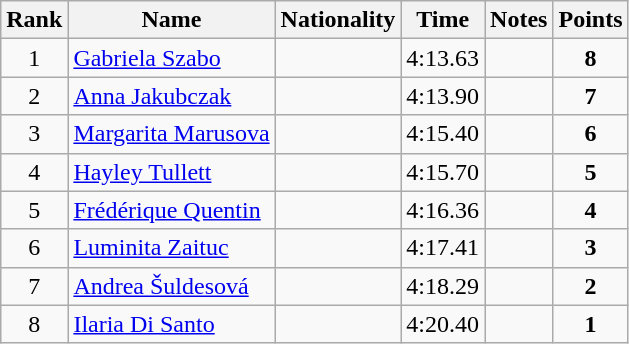<table class="wikitable sortable" style="text-align:center">
<tr>
<th>Rank</th>
<th>Name</th>
<th>Nationality</th>
<th>Time</th>
<th>Notes</th>
<th>Points</th>
</tr>
<tr>
<td>1</td>
<td align=left><a href='#'>Gabriela Szabo</a></td>
<td align=left></td>
<td>4:13.63</td>
<td></td>
<td><strong>8</strong></td>
</tr>
<tr>
<td>2</td>
<td align=left><a href='#'>Anna Jakubczak</a></td>
<td align=left></td>
<td>4:13.90</td>
<td></td>
<td><strong>7</strong></td>
</tr>
<tr>
<td>3</td>
<td align=left><a href='#'>Margarita Marusova</a></td>
<td align=left></td>
<td>4:15.40</td>
<td></td>
<td><strong>6</strong></td>
</tr>
<tr>
<td>4</td>
<td align=left><a href='#'>Hayley Tullett</a></td>
<td align=left></td>
<td>4:15.70</td>
<td></td>
<td><strong>5</strong></td>
</tr>
<tr>
<td>5</td>
<td align=left><a href='#'>Frédérique Quentin</a></td>
<td align=left></td>
<td>4:16.36</td>
<td></td>
<td><strong>4</strong></td>
</tr>
<tr>
<td>6</td>
<td align=left><a href='#'>Luminita Zaituc</a></td>
<td align=left></td>
<td>4:17.41</td>
<td></td>
<td><strong>3</strong></td>
</tr>
<tr>
<td>7</td>
<td align=left><a href='#'>Andrea Šuldesová</a></td>
<td align=left></td>
<td>4:18.29</td>
<td></td>
<td><strong>2</strong></td>
</tr>
<tr>
<td>8</td>
<td align=left><a href='#'>Ilaria Di Santo</a></td>
<td align=left></td>
<td>4:20.40</td>
<td></td>
<td><strong>1</strong></td>
</tr>
</table>
